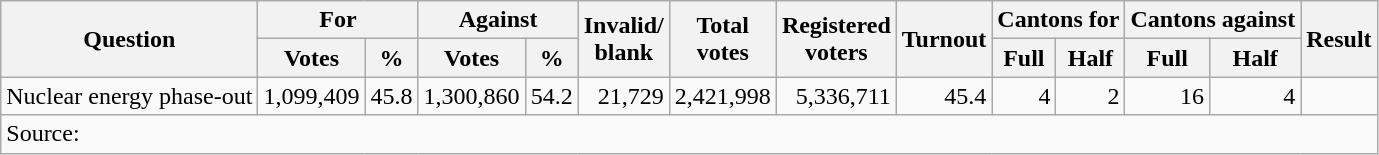<table class=wikitable style=text-align:right>
<tr>
<th rowspan=2>Question</th>
<th colspan=2>For</th>
<th colspan=2>Against</th>
<th rowspan=2>Invalid/<br>blank</th>
<th rowspan=2>Total<br>votes</th>
<th rowspan=2>Registered<br>voters</th>
<th rowspan=2>Turnout</th>
<th colspan=2>Cantons for</th>
<th colspan=2>Cantons against</th>
<th rowspan=2>Result</th>
</tr>
<tr>
<th>Votes</th>
<th>%</th>
<th>Votes</th>
<th>%</th>
<th>Full</th>
<th>Half</th>
<th>Full</th>
<th>Half</th>
</tr>
<tr>
<td align=left>Nuclear energy phase-out</td>
<td>1,099,409</td>
<td>45.8</td>
<td>1,300,860</td>
<td>54.2</td>
<td>21,729</td>
<td>2,421,998</td>
<td>5,336,711</td>
<td>45.4</td>
<td>4</td>
<td>2</td>
<td>16</td>
<td>4</td>
<td></td>
</tr>
<tr>
<td colspan=14 align=left>Source: </td>
</tr>
</table>
